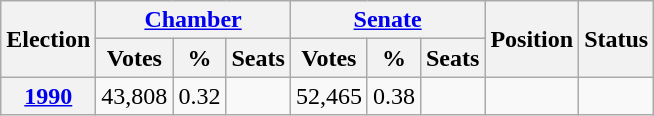<table class=wikitable style=text-align:center>
<tr>
<th rowspan="2">Election</th>
<th colspan="3"><a href='#'>Chamber</a></th>
<th colspan="3"><a href='#'>Senate</a></th>
<th rowspan="2">Position</th>
<th rowspan="2">Status</th>
</tr>
<tr>
<th>Votes</th>
<th>%</th>
<th>Seats</th>
<th>Votes</th>
<th>%</th>
<th>Seats</th>
</tr>
<tr>
<th><a href='#'>1990</a></th>
<td>43,808</td>
<td>0.32</td>
<td></td>
<td>52,465</td>
<td>0.38</td>
<td></td>
<td></td>
<td></td>
</tr>
</table>
